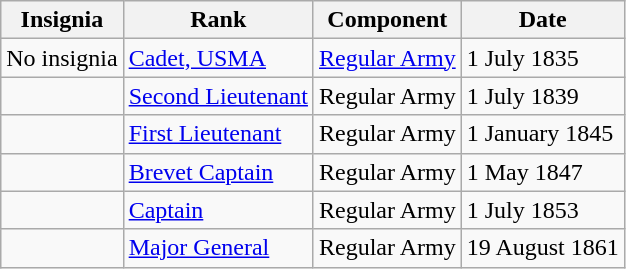<table class="wikitable">
<tr>
<th>Insignia</th>
<th>Rank</th>
<th>Component</th>
<th>Date</th>
</tr>
<tr>
<td>No insignia</td>
<td><a href='#'>Cadet, USMA</a></td>
<td><a href='#'>Regular Army</a></td>
<td>1 July 1835</td>
</tr>
<tr>
<td></td>
<td><a href='#'>Second Lieutenant</a></td>
<td>Regular Army</td>
<td>1 July 1839</td>
</tr>
<tr>
<td></td>
<td><a href='#'>First Lieutenant</a></td>
<td>Regular Army</td>
<td>1 January 1845</td>
</tr>
<tr>
<td></td>
<td><a href='#'>Brevet Captain</a></td>
<td>Regular Army</td>
<td>1 May 1847</td>
</tr>
<tr>
<td></td>
<td><a href='#'>Captain</a></td>
<td>Regular Army</td>
<td>1 July 1853</td>
</tr>
<tr>
<td></td>
<td><a href='#'>Major General</a></td>
<td>Regular Army</td>
<td>19 August 1861</td>
</tr>
</table>
